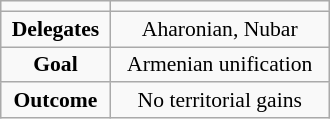<table class="wikitable" style="float:right; width:220px; margin:0 0 1em 1em; font-size:90%; text-align:center;">
<tr>
<td></td>
</tr>
<tr>
<td><strong>Delegates</strong></td>
<td>Aharonian, Nubar</td>
</tr>
<tr>
<td><strong>Goal</strong></td>
<td>Armenian unification</td>
</tr>
<tr>
<td><strong>Outcome</strong></td>
<td>No territorial gains</td>
</tr>
</table>
